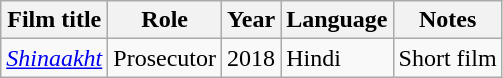<table class="wikitable">
<tr>
<th>Film title</th>
<th>Role</th>
<th>Year</th>
<th>Language</th>
<th>Notes</th>
</tr>
<tr>
<td><em><a href='#'>Shinaakht</a></em></td>
<td>Prosecutor</td>
<td>2018</td>
<td>Hindi</td>
<td>Short film</td>
</tr>
</table>
